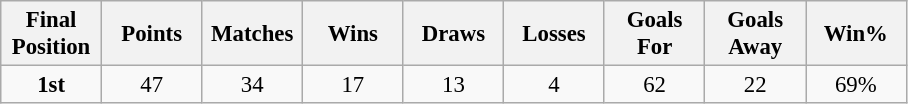<table class="wikitable" style="font-size: 95%; text-align: center;">
<tr>
<th width=60>Final Position</th>
<th width=60>Points</th>
<th width=60>Matches</th>
<th width=60>Wins</th>
<th width=60>Draws</th>
<th width=60>Losses</th>
<th width=60>Goals For</th>
<th width=60>Goals Away</th>
<th width=60>Win%</th>
</tr>
<tr>
<td><strong>1st</strong></td>
<td>47</td>
<td>34</td>
<td>17</td>
<td>13</td>
<td>4</td>
<td>62</td>
<td>22</td>
<td>69%</td>
</tr>
</table>
